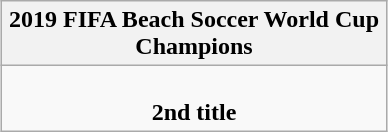<table class="wikitable" style="margin:1em auto; text-align:center">
<tr>
<th width=250><strong>2019 FIFA Beach Soccer World Cup<br>Champions</strong></th>
</tr>
<tr>
<td><strong></strong><br><strong>2nd title</strong><br></td>
</tr>
</table>
